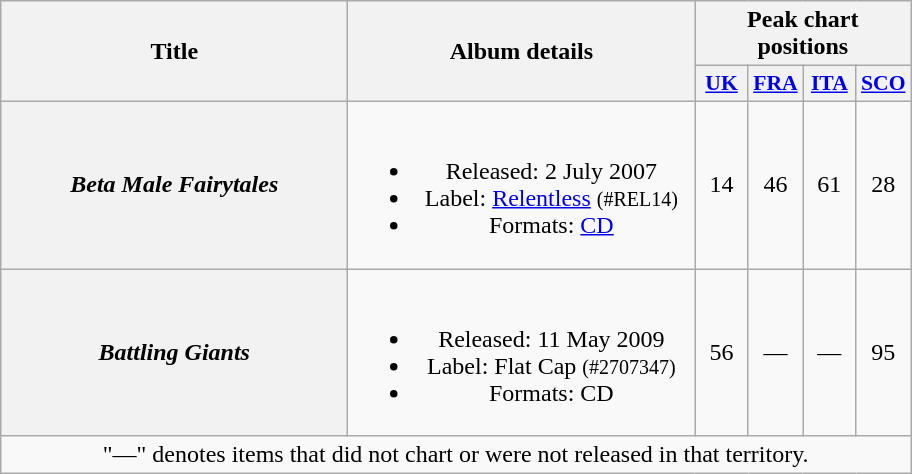<table class="wikitable plainrowheaders" style="text-align:center;">
<tr>
<th scope="col" rowspan="2" style="width:14em;">Title</th>
<th scope="col" rowspan="2" style="width:14em;">Album details</th>
<th scope="col" colspan="4">Peak chart positions</th>
</tr>
<tr>
<th style="width:2em;font-size:90%;"><a href='#'>UK</a><br></th>
<th style="width:2em;font-size:90%;"><a href='#'>FRA</a><br></th>
<th style="width:2em;font-size:90%;"><a href='#'>ITA</a><br></th>
<th style="width:2em;font-size:90%;"><a href='#'>SCO</a><br></th>
</tr>
<tr>
<th scope="row"><em>Beta Male Fairytales</em></th>
<td><br><ul><li>Released: 2 July 2007</li><li>Label: <a href='#'>Relentless</a> <small>(#REL14)</small></li><li>Formats: <a href='#'>CD</a></li></ul></td>
<td>14</td>
<td>46</td>
<td>61</td>
<td>28</td>
</tr>
<tr>
<th scope="row"><em>Battling Giants</em></th>
<td><br><ul><li>Released: 11 May 2009</li><li>Label: Flat Cap <small>(#2707347)</small></li><li>Formats: CD</li></ul></td>
<td>56</td>
<td>—</td>
<td>—</td>
<td>95</td>
</tr>
<tr>
<td style="text-align:center;" colspan="15" style="font-size:90%">"—" denotes items that did not chart or were not released in that territory.</td>
</tr>
</table>
